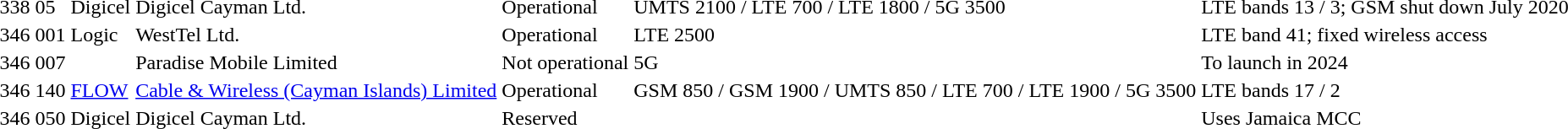<table>
<tr>
<td>338</td>
<td>05</td>
<td>Digicel</td>
<td>Digicel Cayman Ltd.</td>
<td>Operational</td>
<td>UMTS 2100 / LTE 700 / LTE 1800 / 5G 3500</td>
<td>LTE bands 13 / 3; GSM shut down July 2020</td>
</tr>
<tr>
<td>346</td>
<td>001</td>
<td>Logic</td>
<td>WestTel Ltd.</td>
<td>Operational</td>
<td>LTE 2500</td>
<td>LTE band 41; fixed wireless access</td>
</tr>
<tr>
<td>346</td>
<td>007</td>
<td></td>
<td>Paradise Mobile Limited</td>
<td>Not operational</td>
<td>5G</td>
<td>To launch in 2024</td>
</tr>
<tr>
<td>346</td>
<td>140</td>
<td><a href='#'>FLOW</a></td>
<td><a href='#'>Cable & Wireless (Cayman Islands) Limited</a></td>
<td>Operational</td>
<td>GSM 850 / GSM 1900 / UMTS 850 / LTE 700 / LTE 1900 / 5G 3500</td>
<td>LTE bands 17 / 2</td>
</tr>
<tr>
<td>346</td>
<td>050</td>
<td>Digicel</td>
<td>Digicel Cayman Ltd.</td>
<td>Reserved</td>
<td></td>
<td>Uses Jamaica MCC</td>
</tr>
</table>
